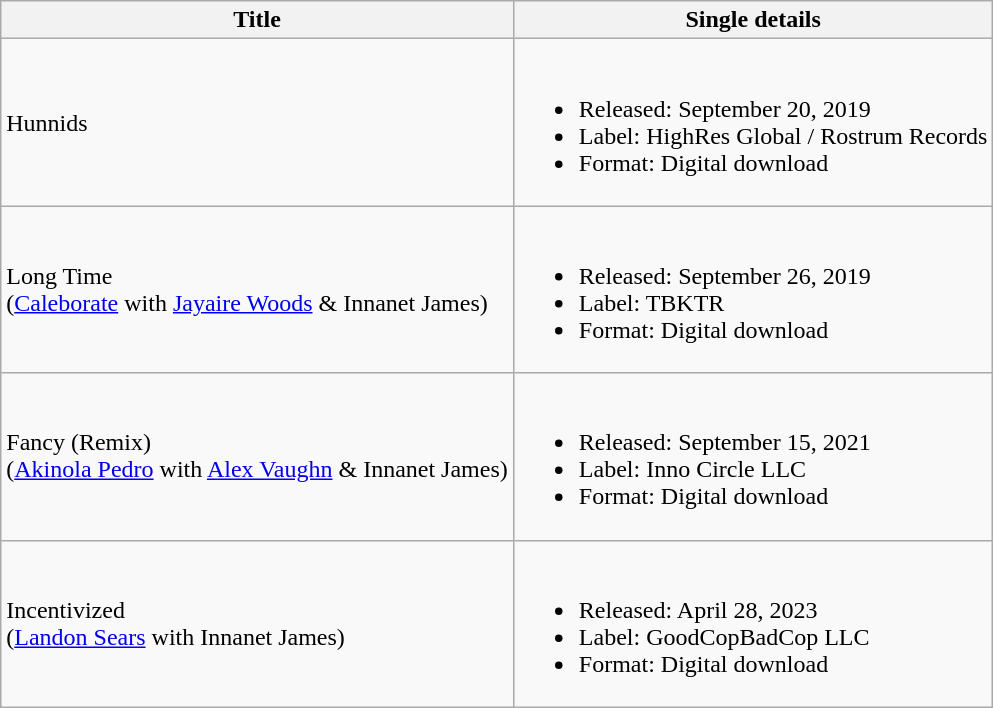<table class="wikitable">
<tr>
<th>Title</th>
<th>Single details</th>
</tr>
<tr>
<td>Hunnids</td>
<td><br><ul><li>Released: September 20, 2019</li><li>Label: HighRes Global / Rostrum Records</li><li>Format: Digital download</li></ul></td>
</tr>
<tr>
<td>Long Time<br>(<a href='#'>Caleborate</a> with <a href='#'>Jayaire Woods</a> & Innanet James)</td>
<td><br><ul><li>Released: September 26, 2019</li><li>Label: TBKTR</li><li>Format: Digital download</li></ul></td>
</tr>
<tr>
<td>Fancy (Remix)<br>(<a href='#'>Akinola Pedro</a> with <a href='#'>Alex Vaughn</a> & Innanet James)</td>
<td><br><ul><li>Released: September 15, 2021</li><li>Label: Inno Circle LLC</li><li>Format: Digital download</li></ul></td>
</tr>
<tr>
<td>Incentivized<br>(<a href='#'>Landon Sears</a> with Innanet James)</td>
<td><br><ul><li>Released: April 28, 2023</li><li>Label: GoodCopBadCop LLC</li><li>Format: Digital download</li></ul></td>
</tr>
</table>
